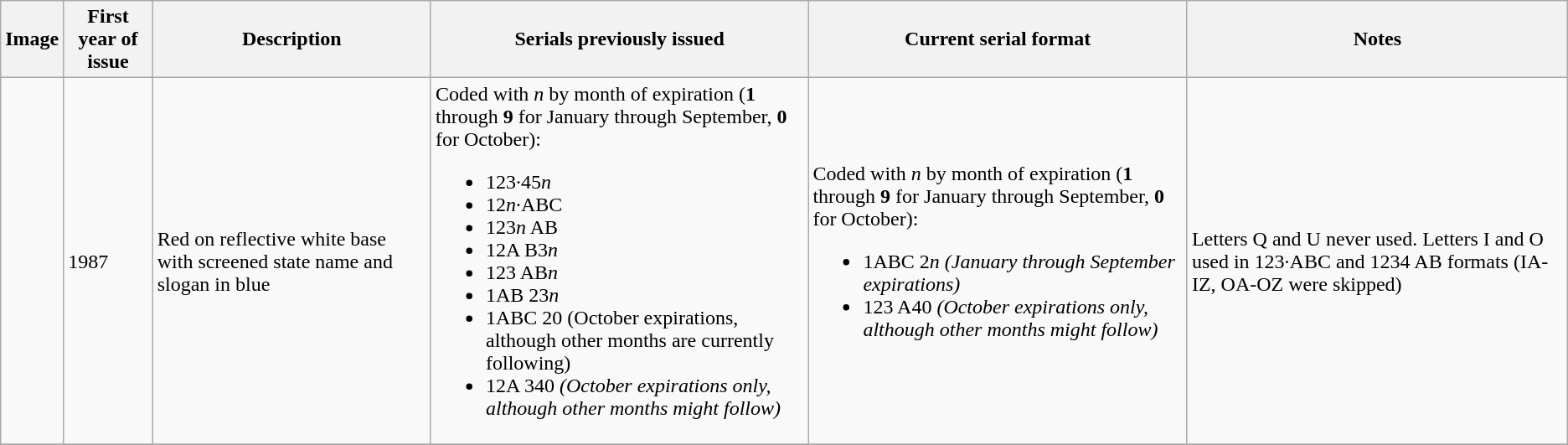<table class="wikitable">
<tr>
<th>Image</th>
<th>First year of issue</th>
<th>Description</th>
<th>Serials previously issued</th>
<th>Current serial format</th>
<th>Notes</th>
</tr>
<tr>
<td><br></td>
<td>1987</td>
<td>Red on reflective white base with screened state name and slogan in blue</td>
<td>Coded with <em>n</em> by month of expiration (<strong>1</strong> through <strong>9</strong> for January through September, <strong>0</strong> for October):<br><ul><li>123·45<em>n</em></li><li>12<em>n</em>·ABC</li><li>123<em>n</em> AB</li><li>12A B3<em>n</em></li><li>123 AB<em>n</em></li><li>1AB 23<em>n</em></li><li>1ABC 20 (October expirations, although other months are currently following)</li><li>12A 340 <em>(October expirations only, although other months might follow)</em></li></ul></td>
<td>Coded with <em>n</em> by month of expiration (<strong>1</strong> through <strong>9</strong> for January through September, <strong>0</strong> for October):<br><ul><li>1ABC 2<em>n (January through September expirations)</em></li><li>123 A40 <em>(October expirations only, although other months might follow)</em></li></ul></td>
<td>Letters Q and U never used. Letters I and O used in 123·ABC and 1234 AB formats (IA-IZ, OA-OZ were skipped)</td>
</tr>
<tr>
</tr>
</table>
